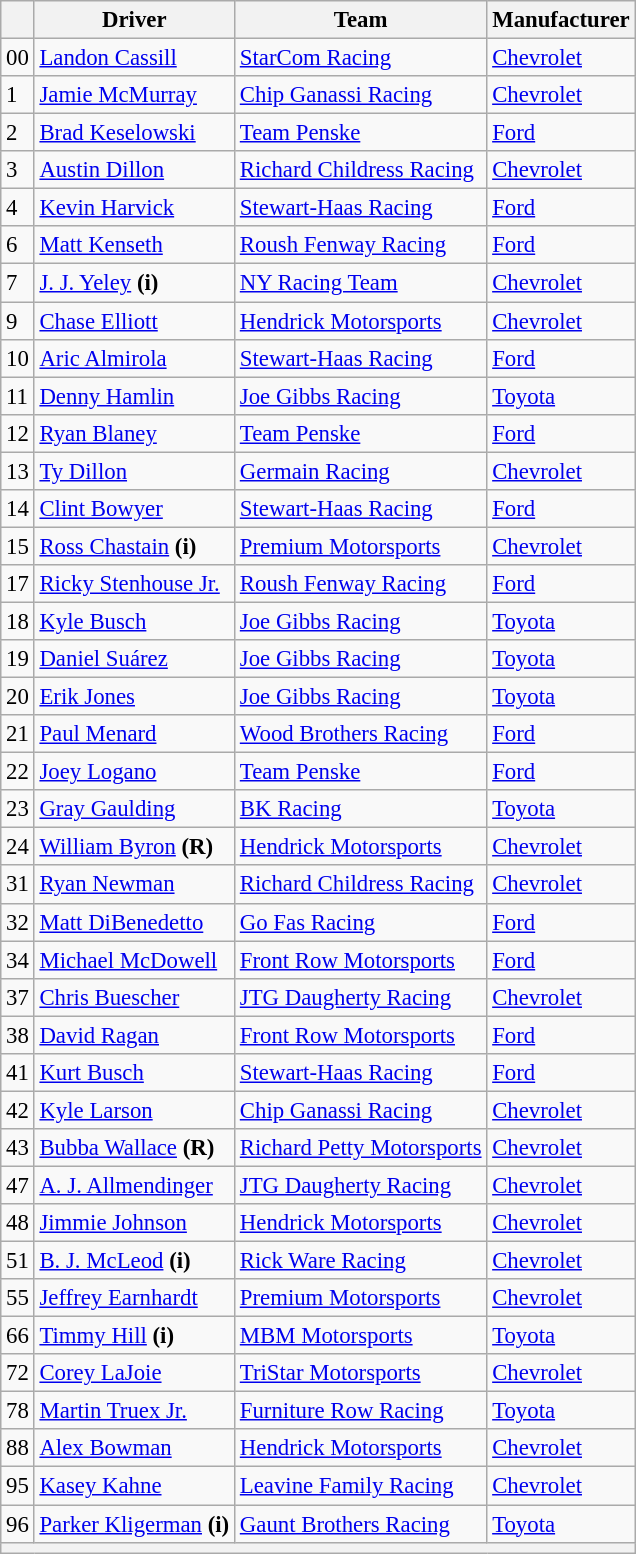<table class="wikitable" style="font-size:95%">
<tr>
<th></th>
<th>Driver</th>
<th>Team</th>
<th>Manufacturer</th>
</tr>
<tr>
<td>00</td>
<td><a href='#'>Landon Cassill</a></td>
<td><a href='#'>StarCom Racing</a></td>
<td><a href='#'>Chevrolet</a></td>
</tr>
<tr>
<td>1</td>
<td><a href='#'>Jamie McMurray</a></td>
<td><a href='#'>Chip Ganassi Racing</a></td>
<td><a href='#'>Chevrolet</a></td>
</tr>
<tr>
<td>2</td>
<td><a href='#'>Brad Keselowski</a></td>
<td><a href='#'>Team Penske</a></td>
<td><a href='#'>Ford</a></td>
</tr>
<tr>
<td>3</td>
<td><a href='#'>Austin Dillon</a></td>
<td><a href='#'>Richard Childress Racing</a></td>
<td><a href='#'>Chevrolet</a></td>
</tr>
<tr>
<td>4</td>
<td><a href='#'>Kevin Harvick</a></td>
<td><a href='#'>Stewart-Haas Racing</a></td>
<td><a href='#'>Ford</a></td>
</tr>
<tr>
<td>6</td>
<td><a href='#'>Matt Kenseth</a></td>
<td><a href='#'>Roush Fenway Racing</a></td>
<td><a href='#'>Ford</a></td>
</tr>
<tr>
<td>7</td>
<td><a href='#'>J. J. Yeley</a> <strong>(i)</strong></td>
<td><a href='#'>NY Racing Team</a></td>
<td><a href='#'>Chevrolet</a></td>
</tr>
<tr>
<td>9</td>
<td><a href='#'>Chase Elliott</a></td>
<td><a href='#'>Hendrick Motorsports</a></td>
<td><a href='#'>Chevrolet</a></td>
</tr>
<tr>
<td>10</td>
<td><a href='#'>Aric Almirola</a></td>
<td><a href='#'>Stewart-Haas Racing</a></td>
<td><a href='#'>Ford</a></td>
</tr>
<tr>
<td>11</td>
<td><a href='#'>Denny Hamlin</a></td>
<td><a href='#'>Joe Gibbs Racing</a></td>
<td><a href='#'>Toyota</a></td>
</tr>
<tr>
<td>12</td>
<td><a href='#'>Ryan Blaney</a></td>
<td><a href='#'>Team Penske</a></td>
<td><a href='#'>Ford</a></td>
</tr>
<tr>
<td>13</td>
<td><a href='#'>Ty Dillon</a></td>
<td><a href='#'>Germain Racing</a></td>
<td><a href='#'>Chevrolet</a></td>
</tr>
<tr>
<td>14</td>
<td><a href='#'>Clint Bowyer</a></td>
<td><a href='#'>Stewart-Haas Racing</a></td>
<td><a href='#'>Ford</a></td>
</tr>
<tr>
<td>15</td>
<td><a href='#'>Ross Chastain</a> <strong>(i)</strong></td>
<td><a href='#'>Premium Motorsports</a></td>
<td><a href='#'>Chevrolet</a></td>
</tr>
<tr>
<td>17</td>
<td><a href='#'>Ricky Stenhouse Jr.</a></td>
<td><a href='#'>Roush Fenway Racing</a></td>
<td><a href='#'>Ford</a></td>
</tr>
<tr>
<td>18</td>
<td><a href='#'>Kyle Busch</a></td>
<td><a href='#'>Joe Gibbs Racing</a></td>
<td><a href='#'>Toyota</a></td>
</tr>
<tr>
<td>19</td>
<td><a href='#'>Daniel Suárez</a></td>
<td><a href='#'>Joe Gibbs Racing</a></td>
<td><a href='#'>Toyota</a></td>
</tr>
<tr>
<td>20</td>
<td><a href='#'>Erik Jones</a></td>
<td><a href='#'>Joe Gibbs Racing</a></td>
<td><a href='#'>Toyota</a></td>
</tr>
<tr>
<td>21</td>
<td><a href='#'>Paul Menard</a></td>
<td><a href='#'>Wood Brothers Racing</a></td>
<td><a href='#'>Ford</a></td>
</tr>
<tr>
<td>22</td>
<td><a href='#'>Joey Logano</a></td>
<td><a href='#'>Team Penske</a></td>
<td><a href='#'>Ford</a></td>
</tr>
<tr>
<td>23</td>
<td><a href='#'>Gray Gaulding</a></td>
<td><a href='#'>BK Racing</a></td>
<td><a href='#'>Toyota</a></td>
</tr>
<tr>
<td>24</td>
<td><a href='#'>William Byron</a> <strong>(R)</strong></td>
<td><a href='#'>Hendrick Motorsports</a></td>
<td><a href='#'>Chevrolet</a></td>
</tr>
<tr>
<td>31</td>
<td><a href='#'>Ryan Newman</a></td>
<td><a href='#'>Richard Childress Racing</a></td>
<td><a href='#'>Chevrolet</a></td>
</tr>
<tr>
<td>32</td>
<td><a href='#'>Matt DiBenedetto</a></td>
<td><a href='#'>Go Fas Racing</a></td>
<td><a href='#'>Ford</a></td>
</tr>
<tr>
<td>34</td>
<td><a href='#'>Michael McDowell</a></td>
<td><a href='#'>Front Row Motorsports</a></td>
<td><a href='#'>Ford</a></td>
</tr>
<tr>
<td>37</td>
<td><a href='#'>Chris Buescher</a></td>
<td><a href='#'>JTG Daugherty Racing</a></td>
<td><a href='#'>Chevrolet</a></td>
</tr>
<tr>
<td>38</td>
<td><a href='#'>David Ragan</a></td>
<td><a href='#'>Front Row Motorsports</a></td>
<td><a href='#'>Ford</a></td>
</tr>
<tr>
<td>41</td>
<td><a href='#'>Kurt Busch</a></td>
<td><a href='#'>Stewart-Haas Racing</a></td>
<td><a href='#'>Ford</a></td>
</tr>
<tr>
<td>42</td>
<td><a href='#'>Kyle Larson</a></td>
<td><a href='#'>Chip Ganassi Racing</a></td>
<td><a href='#'>Chevrolet</a></td>
</tr>
<tr>
<td>43</td>
<td><a href='#'>Bubba Wallace</a> <strong>(R)</strong></td>
<td><a href='#'>Richard Petty Motorsports</a></td>
<td><a href='#'>Chevrolet</a></td>
</tr>
<tr>
<td>47</td>
<td><a href='#'>A. J. Allmendinger</a></td>
<td><a href='#'>JTG Daugherty Racing</a></td>
<td><a href='#'>Chevrolet</a></td>
</tr>
<tr>
<td>48</td>
<td><a href='#'>Jimmie Johnson</a></td>
<td><a href='#'>Hendrick Motorsports</a></td>
<td><a href='#'>Chevrolet</a></td>
</tr>
<tr>
<td>51</td>
<td><a href='#'>B. J. McLeod</a> <strong>(i)</strong></td>
<td><a href='#'>Rick Ware Racing</a></td>
<td><a href='#'>Chevrolet</a></td>
</tr>
<tr>
<td>55</td>
<td><a href='#'>Jeffrey Earnhardt</a></td>
<td><a href='#'>Premium Motorsports</a></td>
<td><a href='#'>Chevrolet</a></td>
</tr>
<tr>
<td>66</td>
<td><a href='#'>Timmy Hill</a> <strong>(i)</strong></td>
<td><a href='#'>MBM Motorsports</a></td>
<td><a href='#'>Toyota</a></td>
</tr>
<tr>
<td>72</td>
<td><a href='#'>Corey LaJoie</a></td>
<td><a href='#'>TriStar Motorsports</a></td>
<td><a href='#'>Chevrolet</a></td>
</tr>
<tr>
<td>78</td>
<td><a href='#'>Martin Truex Jr.</a></td>
<td><a href='#'>Furniture Row Racing</a></td>
<td><a href='#'>Toyota</a></td>
</tr>
<tr>
<td>88</td>
<td><a href='#'>Alex Bowman</a></td>
<td><a href='#'>Hendrick Motorsports</a></td>
<td><a href='#'>Chevrolet</a></td>
</tr>
<tr>
<td>95</td>
<td><a href='#'>Kasey Kahne</a></td>
<td><a href='#'>Leavine Family Racing</a></td>
<td><a href='#'>Chevrolet</a></td>
</tr>
<tr>
<td>96</td>
<td><a href='#'>Parker Kligerman</a> <strong>(i)</strong></td>
<td><a href='#'>Gaunt Brothers Racing</a></td>
<td><a href='#'>Toyota</a></td>
</tr>
<tr>
<th colspan="4"></th>
</tr>
</table>
